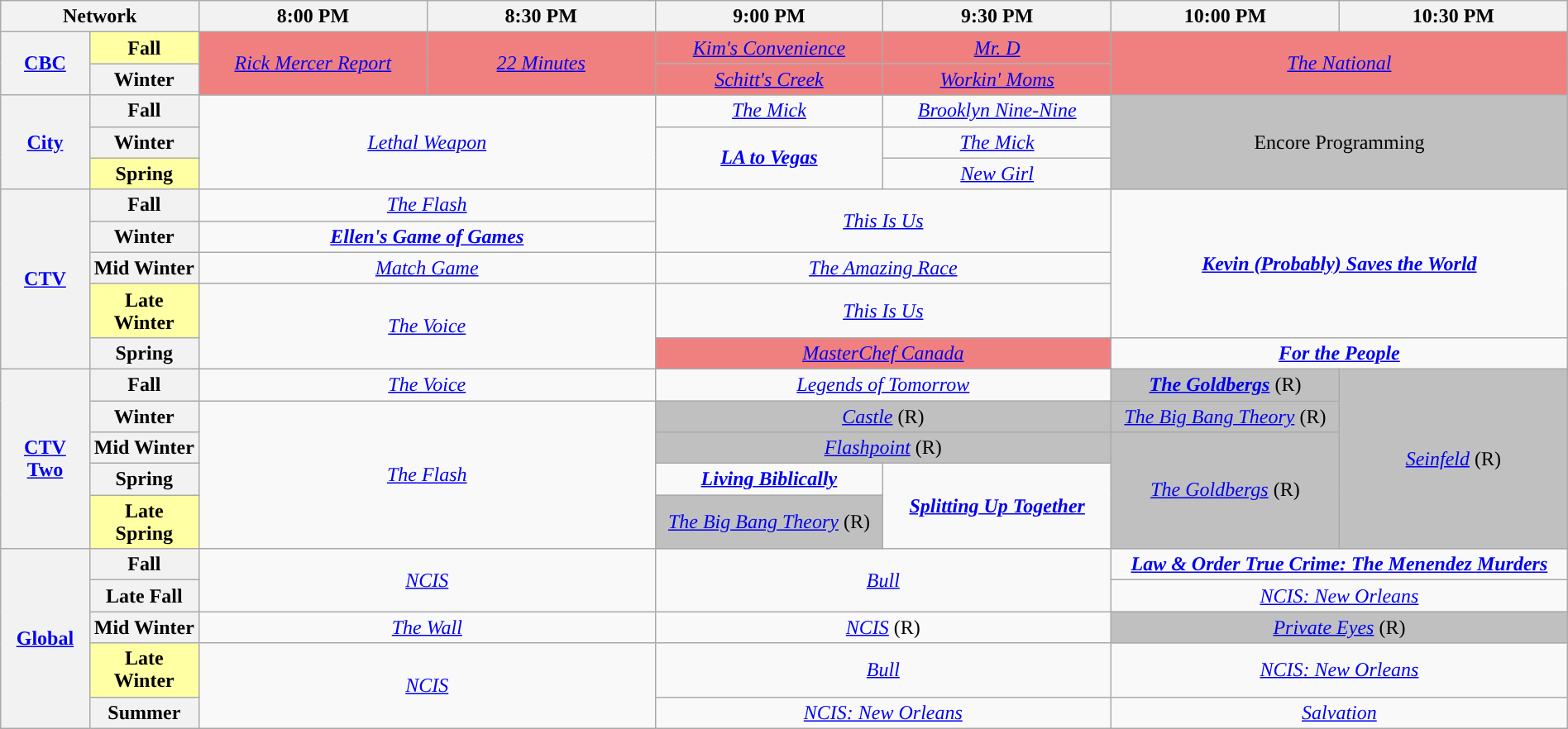<table class="wikitable" style="width:100%;margin-right:0;text-align:center">
<tr>
<th colspan="2" style="width:10%;">Network</th>
<th style="width:11.5%;">8:00 PM</th>
<th style="width:11.5%;">8:30 PM</th>
<th style="width:11.5%;">9:00 PM</th>
<th style="width:11.5%;">9:30 PM</th>
<th style="width:11.5%;">10:00 PM</th>
<th style="width:11.5%;">10:30 PM</th>
</tr>
<tr>
<th rowspan="2"><a href='#'>CBC</a></th>
<th style="background:#FFFFA3;">Fall</th>
<td rowspan="2" style="background:#f08080;"><em><a href='#'>Rick Mercer Report</a></em></td>
<td rowspan="2" style="background:#f08080;"><em><a href='#'>22 Minutes</a></em></td>
<td style="background:#f08080;"><em><a href='#'>Kim's Convenience</a></em></td>
<td style="background:#f08080;"><em><a href='#'>Mr. D</a></em></td>
<td rowspan="2" colspan="2" style="background:#f08080;"><em><a href='#'>The National</a></em></td>
</tr>
<tr>
<th>Winter</th>
<td style="background:#f08080;"><em><a href='#'>Schitt's Creek</a></em></td>
<td style="background:#f08080;"><em><a href='#'>Workin' Moms</a></em></td>
</tr>
<tr>
<th rowspan="3"><a href='#'>City</a></th>
<th>Fall</th>
<td rowspan="3" colspan="2"><em><a href='#'>Lethal Weapon</a></em></td>
<td><em><a href='#'>The Mick</a></em></td>
<td><em><a href='#'>Brooklyn Nine-Nine</a></em></td>
<td rowspan="3" colspan="2" style="background:silver;">Encore Programming</td>
</tr>
<tr>
<th>Winter</th>
<td rowspan="2"><strong><em><a href='#'>LA to Vegas</a></em></strong></td>
<td><em><a href='#'>The Mick</a></em></td>
</tr>
<tr>
<th style="background:#FFFFA3;">Spring</th>
<td><em><a href='#'>New Girl</a></em></td>
</tr>
<tr>
<th rowspan="5"><a href='#'>CTV</a></th>
<th>Fall</th>
<td colspan="2"><em><a href='#'>The Flash</a></em></td>
<td rowspan="2" colspan="2"><em><a href='#'>This Is Us</a></em></td>
<td rowspan="4" colspan="2"><strong><em><a href='#'>Kevin (Probably) Saves the World</a></em></strong></td>
</tr>
<tr>
<th>Winter</th>
<td colspan="2"><strong><em><a href='#'>Ellen's Game of Games</a></em></strong></td>
</tr>
<tr>
<th>Mid Winter</th>
<td colspan="2"><em><a href='#'>Match Game</a></em></td>
<td colspan="2"><em><a href='#'>The Amazing Race</a></em></td>
</tr>
<tr>
<th style="background:#FFFFA3;">Late Winter</th>
<td rowspan="2" colspan="2"><em><a href='#'>The Voice</a></em></td>
<td colspan="2"><em><a href='#'>This Is Us</a></em></td>
</tr>
<tr>
<th>Spring</th>
<td colspan="2" style="background:#f08080;"><em><a href='#'>MasterChef Canada</a></em></td>
<td colspan="2"><strong><em><a href='#'>For the People</a></em></strong></td>
</tr>
<tr>
<th rowspan="5"><a href='#'>CTV Two</a></th>
<th>Fall</th>
<td colspan="2"><em><a href='#'>The Voice</a></em></td>
<td colspan="2"><em><a href='#'>Legends of Tomorrow</a></em></td>
<td style="background:silver;"><strong><em><a href='#'>The Goldbergs</a></em></strong> (R)</td>
<td rowspan="5" style="background:silver;"><em><a href='#'>Seinfeld</a></em> (R)</td>
</tr>
<tr>
<th>Winter</th>
<td rowspan="4" colspan="2"><em><a href='#'>The Flash</a></em></td>
<td colspan="2" style="background:silver;"><em><a href='#'>Castle</a></em> (R)</td>
<td style="background:silver;"><em><a href='#'>The Big Bang Theory</a></em> (R)</td>
</tr>
<tr>
<th>Mid Winter</th>
<td colspan="2" style="background:silver;"><em><a href='#'>Flashpoint</a></em> (R)</td>
<td rowspan="3" style="background:silver;"><em><a href='#'>The Goldbergs</a></em> (R)</td>
</tr>
<tr>
<th>Spring</th>
<td><strong><em><a href='#'>Living Biblically</a></em></strong></td>
<td rowspan="2"><strong><em><a href='#'>Splitting Up Together</a></em></strong></td>
</tr>
<tr>
<th style="background:#FFFFA3;">Late Spring</th>
<td style="background:silver;"><em><a href='#'>The Big Bang Theory</a></em> (R)</td>
</tr>
<tr>
<th rowspan="6"><a href='#'>Global</a></th>
<th>Fall</th>
<td rowspan="2" colspan="2"><em><a href='#'>NCIS</a></em></td>
<td rowspan="2" colspan="2"><em><a href='#'>Bull</a></em></td>
<td colspan="2"><strong><em><a href='#'>Law & Order True Crime: The Menendez Murders</a></em></strong></td>
</tr>
<tr>
<th>Late Fall</th>
<td colspan="2"><em><a href='#'>NCIS: New Orleans</a></em></td>
</tr>
<tr>
<th>Mid Winter</th>
<td colspan="2"><em><a href='#'>The Wall</a></em></td>
<td colspan="2"><em><a href='#'>NCIS</a></em> (R)</td>
<td colspan="2" style="background:silver;"><em><a href='#'>Private Eyes</a></em> (R)</td>
</tr>
<tr>
<th style="background:#FFFFA3;">Late Winter</th>
<td rowspan="2" colspan="2"><em><a href='#'>NCIS</a></em></td>
<td colspan="2"><em><a href='#'>Bull</a></em></td>
<td colspan="2"><em><a href='#'>NCIS: New Orleans</a></em></td>
</tr>
<tr>
<th>Summer</th>
<td colspan="2"><em><a href='#'>NCIS: New Orleans</a></em></td>
<td colspan="2"><em><a href='#'>Salvation</a></em></td>
</tr>
</table>
